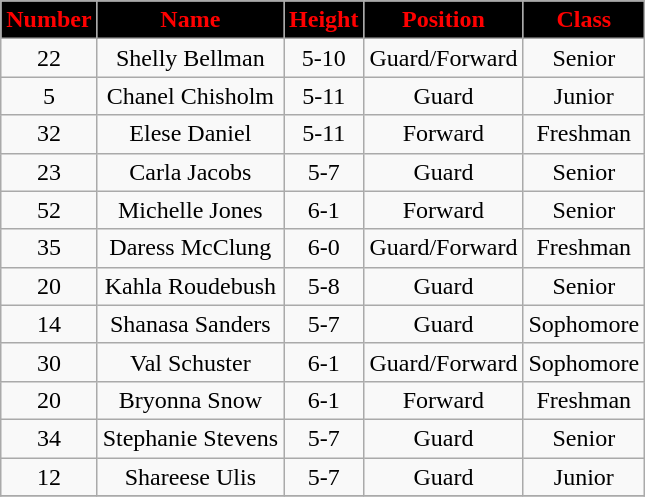<table class="wikitable" style="text-align:center">
<tr>
<th style="background:black;color:red;">Number</th>
<th style="background:black;color:red;">Name</th>
<th style="background:black;color:red;">Height</th>
<th style="background:black;color:red;">Position</th>
<th style="background:black;color:red;">Class</th>
</tr>
<tr>
<td>22</td>
<td>Shelly Bellman</td>
<td>5-10</td>
<td>Guard/Forward</td>
<td>Senior</td>
</tr>
<tr>
<td>5</td>
<td>Chanel Chisholm</td>
<td>5-11</td>
<td>Guard</td>
<td>Junior</td>
</tr>
<tr>
<td>32</td>
<td>Elese Daniel</td>
<td>5-11</td>
<td>Forward</td>
<td>Freshman</td>
</tr>
<tr>
<td>23</td>
<td>Carla Jacobs</td>
<td>5-7</td>
<td>Guard</td>
<td>Senior</td>
</tr>
<tr>
<td>52</td>
<td>Michelle Jones</td>
<td>6-1</td>
<td>Forward</td>
<td>Senior</td>
</tr>
<tr>
<td>35</td>
<td>Daress McClung</td>
<td>6-0</td>
<td>Guard/Forward</td>
<td>Freshman</td>
</tr>
<tr>
<td>20</td>
<td>Kahla Roudebush</td>
<td>5-8</td>
<td>Guard</td>
<td>Senior</td>
</tr>
<tr>
<td>14</td>
<td>Shanasa Sanders</td>
<td>5-7</td>
<td>Guard</td>
<td>Sophomore</td>
</tr>
<tr>
<td>30</td>
<td>Val Schuster</td>
<td>6-1</td>
<td>Guard/Forward</td>
<td>Sophomore</td>
</tr>
<tr>
<td>20</td>
<td>Bryonna Snow</td>
<td>6-1</td>
<td>Forward</td>
<td>Freshman</td>
</tr>
<tr>
<td>34</td>
<td>Stephanie Stevens</td>
<td>5-7</td>
<td>Guard</td>
<td>Senior</td>
</tr>
<tr>
<td>12</td>
<td>Shareese Ulis</td>
<td>5-7</td>
<td>Guard</td>
<td>Junior</td>
</tr>
<tr>
</tr>
</table>
